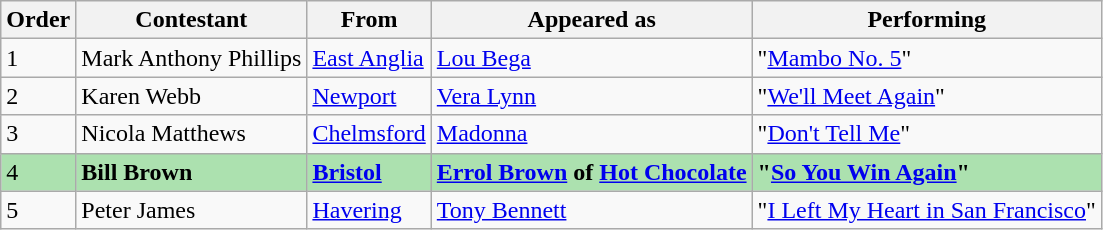<table class="wikitable">
<tr>
<th>Order</th>
<th>Contestant</th>
<th>From</th>
<th>Appeared as</th>
<th>Performing</th>
</tr>
<tr>
<td>1</td>
<td>Mark Anthony Phillips</td>
<td><a href='#'>East Anglia</a></td>
<td><a href='#'>Lou Bega</a></td>
<td>"<a href='#'>Mambo No. 5</a>"</td>
</tr>
<tr>
<td>2</td>
<td>Karen Webb</td>
<td><a href='#'>Newport</a></td>
<td><a href='#'>Vera Lynn</a></td>
<td>"<a href='#'>We'll Meet Again</a>"</td>
</tr>
<tr>
<td>3</td>
<td>Nicola Matthews</td>
<td><a href='#'>Chelmsford</a></td>
<td><a href='#'>Madonna</a></td>
<td>"<a href='#'>Don't Tell Me</a>"</td>
</tr>
<tr style="background:#ACE1AF;">
<td>4</td>
<td><strong>Bill Brown</strong></td>
<td><strong><a href='#'>Bristol</a></strong></td>
<td><strong><a href='#'>Errol Brown</a> of <a href='#'>Hot Chocolate</a></strong></td>
<td><strong>"<a href='#'>So You Win Again</a>"</strong></td>
</tr>
<tr>
<td>5</td>
<td>Peter James</td>
<td><a href='#'>Havering</a></td>
<td><a href='#'>Tony Bennett</a></td>
<td>"<a href='#'>I Left My Heart in San Francisco</a>"</td>
</tr>
</table>
